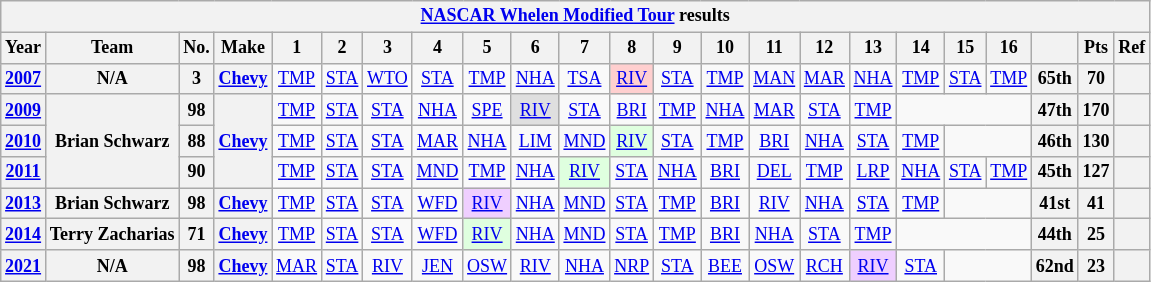<table class="wikitable" style="text-align:center; font-size:75%">
<tr>
<th colspan=38><a href='#'>NASCAR Whelen Modified Tour</a> results</th>
</tr>
<tr>
<th>Year</th>
<th>Team</th>
<th>No.</th>
<th>Make</th>
<th>1</th>
<th>2</th>
<th>3</th>
<th>4</th>
<th>5</th>
<th>6</th>
<th>7</th>
<th>8</th>
<th>9</th>
<th>10</th>
<th>11</th>
<th>12</th>
<th>13</th>
<th>14</th>
<th>15</th>
<th>16</th>
<th></th>
<th>Pts</th>
<th>Ref</th>
</tr>
<tr>
<th><a href='#'>2007</a></th>
<th>N/A</th>
<th>3</th>
<th><a href='#'>Chevy</a></th>
<td><a href='#'>TMP</a></td>
<td><a href='#'>STA</a></td>
<td><a href='#'>WTO</a></td>
<td><a href='#'>STA</a></td>
<td><a href='#'>TMP</a></td>
<td><a href='#'>NHA</a></td>
<td><a href='#'>TSA</a></td>
<td style="background:#FFCFCF;"><a href='#'>RIV</a><br></td>
<td><a href='#'>STA</a></td>
<td><a href='#'>TMP</a></td>
<td><a href='#'>MAN</a></td>
<td><a href='#'>MAR</a></td>
<td><a href='#'>NHA</a></td>
<td><a href='#'>TMP</a></td>
<td><a href='#'>STA</a></td>
<td><a href='#'>TMP</a></td>
<th>65th</th>
<th>70</th>
<th></th>
</tr>
<tr>
<th><a href='#'>2009</a></th>
<th rowspan=3>Brian Schwarz</th>
<th>98</th>
<th rowspan=3><a href='#'>Chevy</a></th>
<td><a href='#'>TMP</a></td>
<td><a href='#'>STA</a></td>
<td><a href='#'>STA</a></td>
<td><a href='#'>NHA</a></td>
<td><a href='#'>SPE</a></td>
<td style="background:#DFDFDF;"><a href='#'>RIV</a><br></td>
<td><a href='#'>STA</a></td>
<td><a href='#'>BRI</a></td>
<td><a href='#'>TMP</a></td>
<td><a href='#'>NHA</a></td>
<td><a href='#'>MAR</a></td>
<td><a href='#'>STA</a></td>
<td><a href='#'>TMP</a></td>
<td colspan=3></td>
<th>47th</th>
<th>170</th>
<th></th>
</tr>
<tr>
<th><a href='#'>2010</a></th>
<th>88</th>
<td><a href='#'>TMP</a></td>
<td><a href='#'>STA</a></td>
<td><a href='#'>STA</a></td>
<td><a href='#'>MAR</a></td>
<td><a href='#'>NHA</a></td>
<td><a href='#'>LIM</a></td>
<td><a href='#'>MND</a></td>
<td style="background:#DFFFDF;"><a href='#'>RIV</a><br></td>
<td><a href='#'>STA</a></td>
<td><a href='#'>TMP</a></td>
<td><a href='#'>BRI</a></td>
<td><a href='#'>NHA</a></td>
<td><a href='#'>STA</a></td>
<td><a href='#'>TMP</a></td>
<td colspan=2></td>
<th>46th</th>
<th>130</th>
<th></th>
</tr>
<tr>
<th><a href='#'>2011</a></th>
<th>90</th>
<td><a href='#'>TMP</a></td>
<td><a href='#'>STA</a></td>
<td><a href='#'>STA</a></td>
<td><a href='#'>MND</a></td>
<td><a href='#'>TMP</a></td>
<td><a href='#'>NHA</a></td>
<td style="background:#DFFFDF;"><a href='#'>RIV</a><br></td>
<td><a href='#'>STA</a></td>
<td><a href='#'>NHA</a></td>
<td><a href='#'>BRI</a></td>
<td><a href='#'>DEL</a></td>
<td><a href='#'>TMP</a></td>
<td><a href='#'>LRP</a></td>
<td><a href='#'>NHA</a></td>
<td><a href='#'>STA</a></td>
<td><a href='#'>TMP</a></td>
<th>45th</th>
<th>127</th>
<th></th>
</tr>
<tr>
<th><a href='#'>2013</a></th>
<th>Brian Schwarz</th>
<th>98</th>
<th><a href='#'>Chevy</a></th>
<td><a href='#'>TMP</a></td>
<td><a href='#'>STA</a></td>
<td><a href='#'>STA</a></td>
<td><a href='#'>WFD</a></td>
<td style="background:#EFCFFF;"><a href='#'>RIV</a><br></td>
<td><a href='#'>NHA</a></td>
<td><a href='#'>MND</a></td>
<td><a href='#'>STA</a></td>
<td><a href='#'>TMP</a></td>
<td><a href='#'>BRI</a></td>
<td><a href='#'>RIV</a></td>
<td><a href='#'>NHA</a></td>
<td><a href='#'>STA</a></td>
<td><a href='#'>TMP</a></td>
<td colspan=2></td>
<th>41st</th>
<th>41</th>
<th></th>
</tr>
<tr>
<th><a href='#'>2014</a></th>
<th>Terry Zacharias</th>
<th>71</th>
<th><a href='#'>Chevy</a></th>
<td><a href='#'>TMP</a></td>
<td><a href='#'>STA</a></td>
<td><a href='#'>STA</a></td>
<td><a href='#'>WFD</a></td>
<td style="background:#DFFFDF;"><a href='#'>RIV</a><br></td>
<td><a href='#'>NHA</a></td>
<td><a href='#'>MND</a></td>
<td><a href='#'>STA</a></td>
<td><a href='#'>TMP</a></td>
<td><a href='#'>BRI</a></td>
<td><a href='#'>NHA</a></td>
<td><a href='#'>STA</a></td>
<td><a href='#'>TMP</a></td>
<td colspan=3></td>
<th>44th</th>
<th>25</th>
<th></th>
</tr>
<tr>
<th><a href='#'>2021</a></th>
<th>N/A</th>
<th>98</th>
<th><a href='#'>Chevy</a></th>
<td><a href='#'>MAR</a></td>
<td><a href='#'>STA</a></td>
<td><a href='#'>RIV</a></td>
<td><a href='#'>JEN</a></td>
<td><a href='#'>OSW</a></td>
<td><a href='#'>RIV</a></td>
<td><a href='#'>NHA</a></td>
<td><a href='#'>NRP</a></td>
<td><a href='#'>STA</a></td>
<td><a href='#'>BEE</a></td>
<td><a href='#'>OSW</a></td>
<td><a href='#'>RCH</a></td>
<td style="background:#EFCFFF;"><a href='#'>RIV</a><br></td>
<td><a href='#'>STA</a></td>
<td colspan=2></td>
<th>62nd</th>
<th>23</th>
<th></th>
</tr>
</table>
